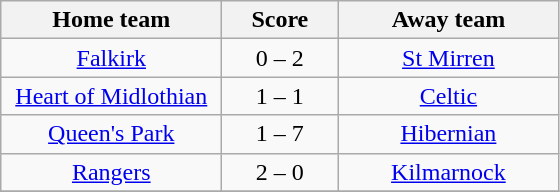<table class="wikitable" style="text-align: center">
<tr>
<th width=140>Home team</th>
<th width=70>Score</th>
<th width=140>Away team</th>
</tr>
<tr>
<td><a href='#'>Falkirk</a></td>
<td>0 – 2</td>
<td><a href='#'>St Mirren</a></td>
</tr>
<tr>
<td><a href='#'>Heart of Midlothian</a></td>
<td>1 – 1</td>
<td><a href='#'>Celtic</a></td>
</tr>
<tr>
<td><a href='#'>Queen's Park</a></td>
<td>1 – 7</td>
<td><a href='#'>Hibernian</a></td>
</tr>
<tr>
<td><a href='#'>Rangers</a></td>
<td>2 – 0</td>
<td><a href='#'>Kilmarnock</a></td>
</tr>
<tr>
</tr>
</table>
